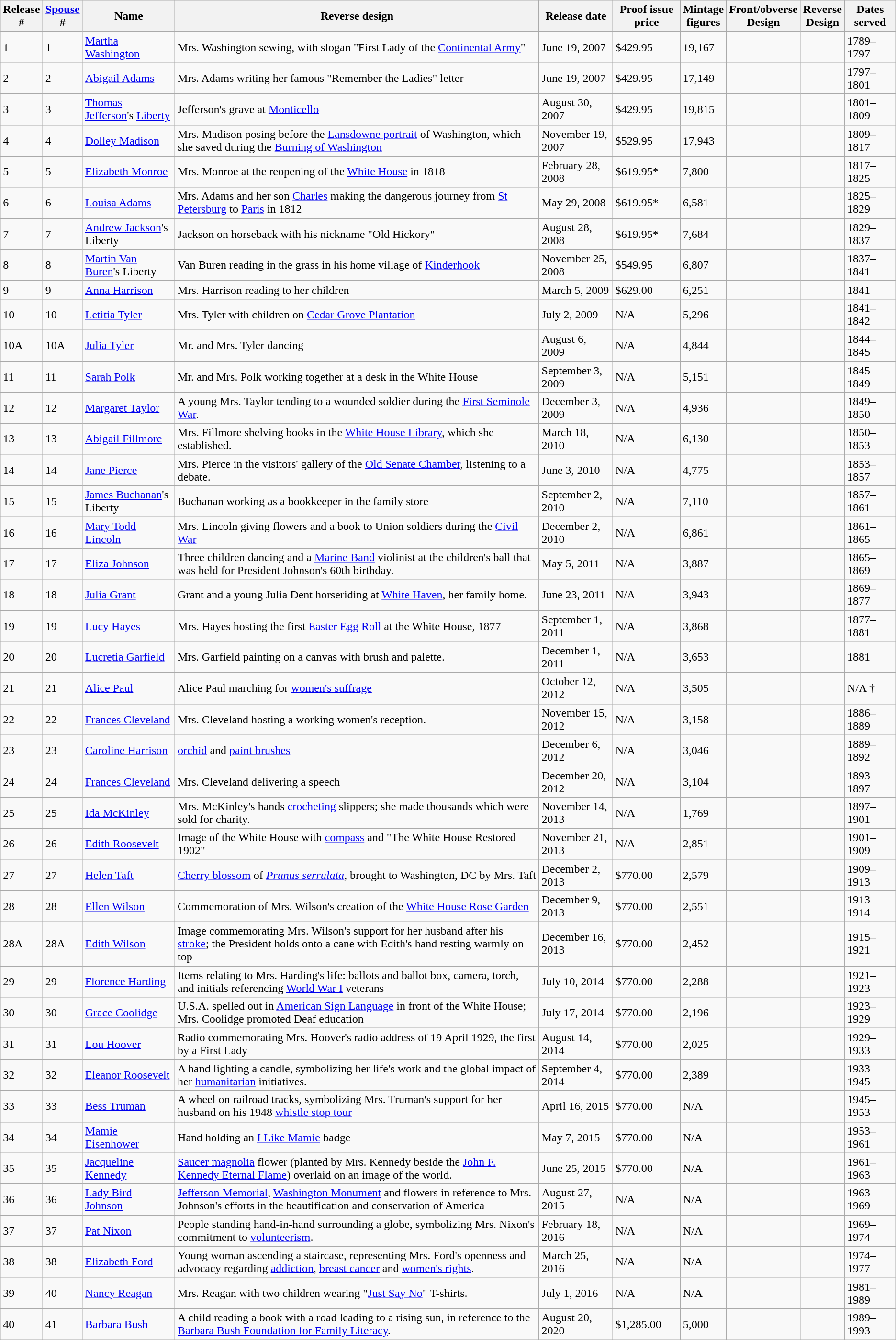<table class="wikitable">
<tr>
<th>Release<br>#</th>
<th><a href='#'>Spouse</a><br>#</th>
<th>Name</th>
<th>Reverse design</th>
<th>Release date</th>
<th>Proof issue price</th>
<th>Mintage<br>figures</th>
<th>Front/obverse<br>Design</th>
<th>Reverse<br>Design</th>
<th>Dates served</th>
</tr>
<tr>
<td>1</td>
<td>1</td>
<td><a href='#'>Martha Washington</a></td>
<td>Mrs. Washington sewing, with slogan "First Lady of the <a href='#'>Continental Army</a>"</td>
<td>June 19, 2007</td>
<td>$429.95</td>
<td>19,167</td>
<td></td>
<td></td>
<td>1789–1797</td>
</tr>
<tr>
<td>2</td>
<td>2</td>
<td><a href='#'>Abigail Adams</a></td>
<td>Mrs. Adams writing her famous "Remember the Ladies" letter</td>
<td>June 19, 2007</td>
<td>$429.95</td>
<td>17,149</td>
<td></td>
<td></td>
<td>1797–1801</td>
</tr>
<tr>
<td>3</td>
<td>3</td>
<td><a href='#'>Thomas Jefferson</a>'s <a href='#'>Liberty</a></td>
<td>Jefferson's grave at <a href='#'>Monticello</a></td>
<td>August 30, 2007</td>
<td>$429.95</td>
<td>19,815</td>
<td></td>
<td></td>
<td>1801–1809</td>
</tr>
<tr>
<td>4</td>
<td>4</td>
<td><a href='#'>Dolley Madison</a></td>
<td>Mrs. Madison posing before the <a href='#'>Lansdowne portrait</a> of Washington, which she saved during the <a href='#'>Burning of Washington</a></td>
<td>November 19, 2007</td>
<td>$529.95</td>
<td>17,943</td>
<td></td>
<td></td>
<td>1809–1817</td>
</tr>
<tr>
<td>5</td>
<td>5</td>
<td><a href='#'>Elizabeth Monroe</a></td>
<td>Mrs. Monroe at the reopening of the <a href='#'>White House</a> in 1818</td>
<td>February 28, 2008</td>
<td>$619.95*</td>
<td>7,800</td>
<td></td>
<td></td>
<td>1817–1825</td>
</tr>
<tr>
<td>6</td>
<td>6</td>
<td><a href='#'>Louisa Adams</a></td>
<td>Mrs. Adams and her son <a href='#'>Charles</a> making the dangerous journey from <a href='#'>St Petersburg</a> to <a href='#'>Paris</a> in 1812</td>
<td>May 29, 2008</td>
<td>$619.95*</td>
<td>6,581</td>
<td></td>
<td></td>
<td>1825–1829</td>
</tr>
<tr>
<td>7</td>
<td>7</td>
<td><a href='#'>Andrew Jackson</a>'s Liberty</td>
<td>Jackson on horseback with his nickname "Old Hickory"</td>
<td>August 28, 2008</td>
<td>$619.95*</td>
<td>7,684</td>
<td></td>
<td></td>
<td>1829–1837</td>
</tr>
<tr>
<td>8</td>
<td>8</td>
<td><a href='#'>Martin Van Buren</a>'s Liberty</td>
<td>Van Buren reading in the grass in his home village of <a href='#'>Kinderhook</a></td>
<td>November 25, 2008</td>
<td>$549.95</td>
<td>6,807</td>
<td></td>
<td></td>
<td>1837–1841</td>
</tr>
<tr>
<td>9</td>
<td>9</td>
<td><a href='#'>Anna Harrison</a></td>
<td>Mrs. Harrison reading to her children</td>
<td>March 5, 2009</td>
<td>$629.00</td>
<td>6,251</td>
<td></td>
<td></td>
<td>1841</td>
</tr>
<tr>
<td>10</td>
<td>10</td>
<td><a href='#'>Letitia Tyler</a></td>
<td>Mrs. Tyler with children on <a href='#'>Cedar Grove Plantation</a></td>
<td>July 2, 2009</td>
<td>N/A</td>
<td>5,296</td>
<td></td>
<td></td>
<td>1841–1842</td>
</tr>
<tr>
<td>10A</td>
<td>10A</td>
<td><a href='#'>Julia Tyler</a></td>
<td>Mr. and Mrs. Tyler dancing</td>
<td>August 6, 2009</td>
<td>N/A</td>
<td>4,844</td>
<td></td>
<td></td>
<td>1844–1845</td>
</tr>
<tr>
<td>11</td>
<td>11</td>
<td><a href='#'>Sarah Polk</a></td>
<td>Mr. and Mrs. Polk working together at a desk in the White House</td>
<td>September 3, 2009</td>
<td>N/A</td>
<td>5,151</td>
<td></td>
<td></td>
<td>1845–1849</td>
</tr>
<tr>
<td>12</td>
<td>12</td>
<td><a href='#'>Margaret Taylor</a></td>
<td>A young Mrs. Taylor tending to a wounded soldier during the <a href='#'>First Seminole War</a>.</td>
<td>December 3, 2009</td>
<td>N/A</td>
<td>4,936</td>
<td></td>
<td></td>
<td>1849–1850</td>
</tr>
<tr>
<td>13</td>
<td>13</td>
<td><a href='#'>Abigail Fillmore</a></td>
<td>Mrs. Fillmore shelving books in the <a href='#'>White House Library</a>, which she established.</td>
<td>March 18, 2010</td>
<td>N/A</td>
<td>6,130</td>
<td></td>
<td></td>
<td>1850–1853</td>
</tr>
<tr>
<td>14</td>
<td>14</td>
<td><a href='#'>Jane Pierce</a></td>
<td>Mrs. Pierce in the visitors' gallery of the <a href='#'>Old Senate Chamber</a>, listening to a debate.</td>
<td>June 3, 2010</td>
<td>N/A</td>
<td>4,775</td>
<td></td>
<td></td>
<td>1853–1857</td>
</tr>
<tr>
<td>15</td>
<td>15</td>
<td><a href='#'>James Buchanan</a>'s Liberty</td>
<td>Buchanan working as a bookkeeper in the family store</td>
<td>September 2, 2010</td>
<td>N/A</td>
<td>7,110</td>
<td></td>
<td></td>
<td>1857–1861</td>
</tr>
<tr>
<td>16</td>
<td>16</td>
<td><a href='#'>Mary Todd Lincoln</a></td>
<td>Mrs. Lincoln giving flowers and a book to Union soldiers during the <a href='#'>Civil War</a></td>
<td>December 2, 2010</td>
<td>N/A</td>
<td>6,861</td>
<td></td>
<td></td>
<td>1861–1865</td>
</tr>
<tr>
<td>17</td>
<td>17</td>
<td><a href='#'>Eliza Johnson</a></td>
<td>Three children dancing and a <a href='#'>Marine Band</a> violinist at the children's ball that was held for President Johnson's 60th birthday.</td>
<td>May 5, 2011</td>
<td>N/A</td>
<td>3,887</td>
<td></td>
<td></td>
<td>1865–1869</td>
</tr>
<tr>
<td>18</td>
<td>18</td>
<td><a href='#'>Julia Grant</a></td>
<td>Grant and a young Julia Dent horseriding at <a href='#'>White Haven</a>, her family home.</td>
<td>June 23, 2011</td>
<td>N/A</td>
<td>3,943</td>
<td></td>
<td></td>
<td>1869–1877</td>
</tr>
<tr>
<td>19</td>
<td>19</td>
<td><a href='#'>Lucy Hayes</a></td>
<td>Mrs. Hayes hosting the first <a href='#'>Easter Egg Roll</a> at the White House, 1877</td>
<td>September 1, 2011</td>
<td>N/A</td>
<td>3,868</td>
<td></td>
<td></td>
<td>1877–1881</td>
</tr>
<tr>
<td>20</td>
<td>20</td>
<td><a href='#'>Lucretia Garfield</a></td>
<td>Mrs. Garfield painting on a canvas with brush and palette.</td>
<td>December 1, 2011</td>
<td>N/A</td>
<td>3,653</td>
<td></td>
<td></td>
<td>1881</td>
</tr>
<tr>
<td>21</td>
<td>21</td>
<td><a href='#'>Alice Paul</a></td>
<td>Alice Paul marching for <a href='#'>women's suffrage</a></td>
<td>October 12, 2012</td>
<td>N/A</td>
<td>3,505</td>
<td></td>
<td></td>
<td>N/A †</td>
</tr>
<tr>
<td>22</td>
<td>22</td>
<td><a href='#'>Frances Cleveland</a></td>
<td>Mrs. Cleveland hosting a working women's reception.</td>
<td>November 15, 2012</td>
<td>N/A</td>
<td>3,158</td>
<td></td>
<td></td>
<td>1886–1889</td>
</tr>
<tr>
<td>23</td>
<td>23</td>
<td><a href='#'>Caroline Harrison</a></td>
<td><a href='#'>orchid</a> and <a href='#'>paint brushes</a></td>
<td>December 6, 2012</td>
<td>N/A</td>
<td>3,046</td>
<td></td>
<td></td>
<td>1889–1892</td>
</tr>
<tr>
<td>24</td>
<td>24</td>
<td><a href='#'>Frances Cleveland</a></td>
<td>Mrs. Cleveland delivering a speech</td>
<td>December 20, 2012</td>
<td>N/A</td>
<td>3,104</td>
<td></td>
<td></td>
<td>1893–1897</td>
</tr>
<tr>
<td>25</td>
<td>25</td>
<td><a href='#'>Ida McKinley</a></td>
<td>Mrs. McKinley's hands <a href='#'>crocheting</a> slippers; she made thousands which were sold for charity.</td>
<td>November 14, 2013</td>
<td>N/A</td>
<td>1,769</td>
<td></td>
<td></td>
<td>1897–1901</td>
</tr>
<tr>
<td>26</td>
<td>26</td>
<td><a href='#'>Edith Roosevelt</a></td>
<td>Image of the White House with <a href='#'>compass</a> and "The White House Restored 1902"</td>
<td>November 21, 2013</td>
<td>N/A</td>
<td>2,851</td>
<td></td>
<td></td>
<td>1901–1909</td>
</tr>
<tr>
<td>27</td>
<td>27</td>
<td><a href='#'>Helen Taft</a></td>
<td><a href='#'>Cherry blossom</a> of <em><a href='#'>Prunus serrulata</a></em>, brought to Washington, DC by Mrs. Taft</td>
<td>December 2, 2013</td>
<td>$770.00</td>
<td>2,579</td>
<td></td>
<td></td>
<td>1909–1913</td>
</tr>
<tr>
<td>28</td>
<td>28</td>
<td><a href='#'>Ellen Wilson</a></td>
<td>Commemoration of Mrs. Wilson's creation of the <a href='#'>White House Rose Garden</a></td>
<td>December 9, 2013</td>
<td>$770.00</td>
<td>2,551</td>
<td></td>
<td></td>
<td>1913–1914</td>
</tr>
<tr>
<td>28A</td>
<td>28A</td>
<td><a href='#'>Edith Wilson</a></td>
<td>Image commemorating Mrs. Wilson's support for her husband after his <a href='#'>stroke</a>; the President holds onto a cane with Edith's hand resting warmly on top</td>
<td>December 16, 2013</td>
<td>$770.00</td>
<td>2,452</td>
<td></td>
<td></td>
<td>1915–1921</td>
</tr>
<tr>
<td>29</td>
<td>29</td>
<td><a href='#'>Florence Harding</a></td>
<td>Items relating to Mrs. Harding's life: ballots and ballot box, camera, torch, and initials referencing <a href='#'>World War I</a> veterans</td>
<td>July 10, 2014</td>
<td>$770.00</td>
<td>2,288</td>
<td></td>
<td></td>
<td>1921–1923</td>
</tr>
<tr>
<td>30</td>
<td>30</td>
<td><a href='#'>Grace Coolidge</a></td>
<td>U.S.A. spelled out in <a href='#'>American Sign Language</a> in front of the White House; Mrs. Coolidge promoted Deaf education</td>
<td>July 17, 2014</td>
<td>$770.00</td>
<td>2,196</td>
<td></td>
<td></td>
<td>1923–1929</td>
</tr>
<tr>
<td>31</td>
<td>31</td>
<td><a href='#'>Lou Hoover</a></td>
<td>Radio commemorating Mrs. Hoover's radio address of 19 April 1929, the first by a First Lady</td>
<td>August 14, 2014</td>
<td>$770.00</td>
<td>2,025</td>
<td></td>
<td></td>
<td>1929–1933</td>
</tr>
<tr>
<td>32</td>
<td>32</td>
<td><a href='#'>Eleanor Roosevelt</a></td>
<td>A hand lighting a candle, symbolizing her life's work and the global impact of her <a href='#'>humanitarian</a> initiatives.</td>
<td>September 4, 2014</td>
<td>$770.00</td>
<td>2,389</td>
<td></td>
<td></td>
<td>1933–1945</td>
</tr>
<tr>
<td>33</td>
<td>33</td>
<td><a href='#'>Bess Truman</a></td>
<td>A wheel on railroad tracks, symbolizing Mrs. Truman's support for her husband on his 1948 <a href='#'>whistle stop tour</a></td>
<td>April 16, 2015</td>
<td>$770.00</td>
<td>N/A</td>
<td></td>
<td></td>
<td>1945–1953</td>
</tr>
<tr>
<td>34</td>
<td>34</td>
<td><a href='#'>Mamie Eisenhower</a></td>
<td>Hand holding an <a href='#'>I Like Mamie</a> badge</td>
<td>May 7, 2015</td>
<td>$770.00</td>
<td>N/A</td>
<td></td>
<td></td>
<td>1953–1961</td>
</tr>
<tr>
<td>35</td>
<td>35</td>
<td><a href='#'>Jacqueline Kennedy</a></td>
<td><a href='#'>Saucer magnolia</a> flower (planted by Mrs. Kennedy beside the <a href='#'>John F. Kennedy Eternal Flame</a>) overlaid on an image of the world.</td>
<td>June 25, 2015</td>
<td>$770.00</td>
<td>N/A</td>
<td></td>
<td></td>
<td>1961–1963</td>
</tr>
<tr>
<td>36</td>
<td>36</td>
<td><a href='#'>Lady Bird Johnson</a></td>
<td><a href='#'>Jefferson Memorial</a>, <a href='#'>Washington Monument</a> and flowers in reference to Mrs. Johnson's efforts in the beautification and conservation of America</td>
<td>August 27, 2015</td>
<td>N/A</td>
<td>N/A</td>
<td></td>
<td></td>
<td>1963–1969</td>
</tr>
<tr>
<td>37</td>
<td>37</td>
<td><a href='#'>Pat Nixon</a></td>
<td>People standing hand-in-hand surrounding a globe, symbolizing Mrs. Nixon's commitment to <a href='#'>volunteerism</a>.</td>
<td>February 18, 2016</td>
<td>N/A</td>
<td>N/A</td>
<td></td>
<td></td>
<td>1969–1974</td>
</tr>
<tr>
<td>38</td>
<td>38</td>
<td><a href='#'>Elizabeth Ford</a></td>
<td>Young woman ascending a staircase, representing Mrs. Ford's openness and advocacy regarding <a href='#'>addiction</a>, <a href='#'>breast cancer</a> and <a href='#'>women's rights</a>.</td>
<td>March 25, 2016</td>
<td>N/A</td>
<td>N/A</td>
<td></td>
<td></td>
<td>1974–1977</td>
</tr>
<tr>
<td>39</td>
<td>40</td>
<td><a href='#'>Nancy Reagan</a></td>
<td>Mrs. Reagan with two children wearing "<a href='#'>Just Say No</a>" T-shirts.</td>
<td>July 1, 2016</td>
<td>N/A</td>
<td>N/A</td>
<td></td>
<td></td>
<td>1981–1989</td>
</tr>
<tr>
<td>40</td>
<td>41</td>
<td><a href='#'>Barbara Bush</a></td>
<td>A child reading a book with a road leading to a rising sun, in reference to the <a href='#'>Barbara Bush Foundation for Family Literacy</a>.</td>
<td>August 20, 2020</td>
<td>$1,285.00</td>
<td>5,000</td>
<td></td>
<td></td>
<td>1989–1993</td>
</tr>
</table>
